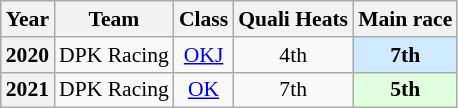<table class="wikitable" style="text-align:center; font-size:90%;">
<tr>
<th>Year</th>
<th>Team</th>
<th>Class</th>
<th>Quali Heats</th>
<th>Main race</th>
</tr>
<tr>
<th>2020</th>
<td style="text-align:left;"> DPK Racing</td>
<td><a href='#'>OKJ</a></td>
<td>4th</td>
<td style="background:#CFEAFF;"><strong>7th</strong></td>
</tr>
<tr>
<th>2021</th>
<td style="text-align:left;"> DPK Racing</td>
<td><a href='#'>OK</a></td>
<td>7th</td>
<td style="background:#DFFFDF;"><strong>5th</strong></td>
</tr>
</table>
